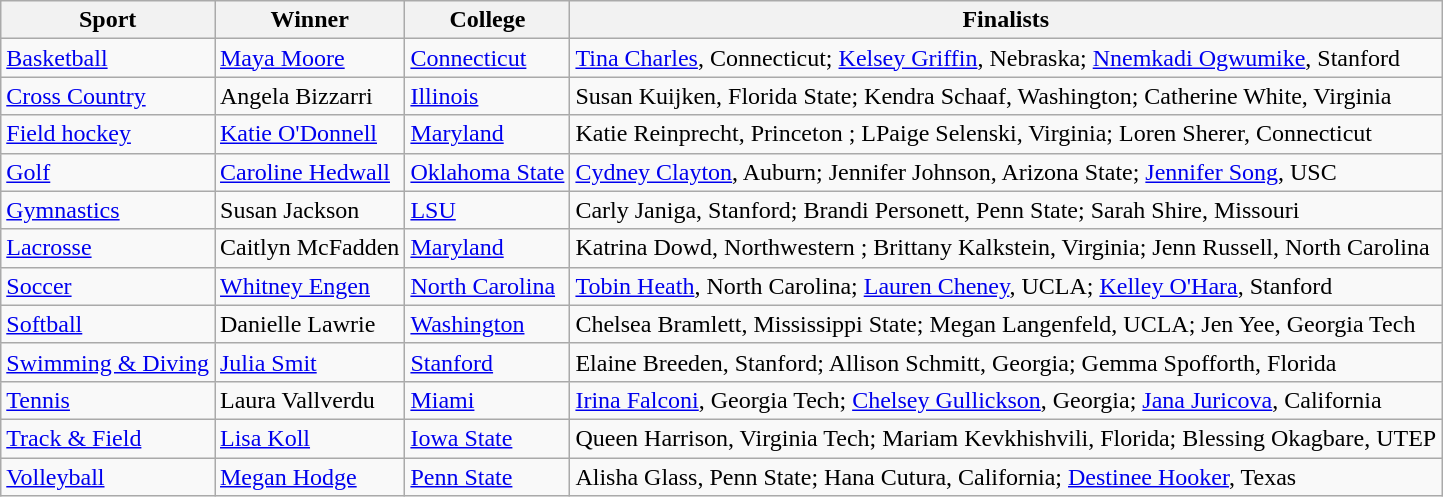<table class="wikitable">
<tr>
<th>Sport</th>
<th>Winner</th>
<th>College</th>
<th>Finalists</th>
</tr>
<tr>
<td><a href='#'>Basketball</a></td>
<td><a href='#'>Maya Moore</a></td>
<td><a href='#'>Connecticut</a></td>
<td><a href='#'>Tina Charles</a>, Connecticut; <a href='#'>Kelsey Griffin</a>, Nebraska; <a href='#'>Nnemkadi Ogwumike</a>, Stanford</td>
</tr>
<tr>
<td><a href='#'>Cross Country</a></td>
<td>Angela Bizzarri</td>
<td><a href='#'>Illinois</a></td>
<td>Susan Kuijken, Florida State; Kendra Schaaf, Washington; Catherine White, Virginia</td>
</tr>
<tr>
<td><a href='#'>Field hockey</a></td>
<td><a href='#'>Katie O'Donnell</a></td>
<td><a href='#'>Maryland</a></td>
<td>Katie Reinprecht, Princeton ; LPaige Selenski, Virginia; Loren Sherer, Connecticut</td>
</tr>
<tr>
<td><a href='#'>Golf</a></td>
<td><a href='#'>Caroline Hedwall</a></td>
<td><a href='#'>Oklahoma State</a></td>
<td><a href='#'>Cydney Clayton</a>, Auburn; Jennifer Johnson, Arizona State; <a href='#'>Jennifer Song</a>, USC</td>
</tr>
<tr>
<td><a href='#'>Gymnastics</a></td>
<td>Susan Jackson</td>
<td><a href='#'>LSU</a></td>
<td>Carly Janiga, Stanford; Brandi Personett, Penn State; Sarah Shire, Missouri</td>
</tr>
<tr>
<td><a href='#'>Lacrosse</a></td>
<td>Caitlyn McFadden</td>
<td><a href='#'>Maryland</a></td>
<td>Katrina Dowd, Northwestern ; Brittany Kalkstein, Virginia; Jenn Russell, North Carolina</td>
</tr>
<tr>
<td><a href='#'>Soccer</a></td>
<td><a href='#'>Whitney Engen</a></td>
<td><a href='#'>North Carolina</a></td>
<td><a href='#'>Tobin Heath</a>, North Carolina; <a href='#'>Lauren Cheney</a>, UCLA; <a href='#'>Kelley O'Hara</a>, Stanford</td>
</tr>
<tr>
<td><a href='#'>Softball</a></td>
<td>Danielle Lawrie</td>
<td><a href='#'>Washington</a></td>
<td>Chelsea Bramlett, Mississippi State; Megan Langenfeld, UCLA; Jen Yee, Georgia Tech</td>
</tr>
<tr>
<td><a href='#'>Swimming & Diving</a></td>
<td><a href='#'>Julia Smit</a></td>
<td><a href='#'>Stanford</a></td>
<td>Elaine Breeden, Stanford; Allison Schmitt, Georgia; Gemma Spofforth, Florida</td>
</tr>
<tr>
<td><a href='#'>Tennis</a></td>
<td>Laura Vallverdu</td>
<td><a href='#'>Miami</a></td>
<td><a href='#'>Irina Falconi</a>, Georgia Tech; <a href='#'>Chelsey Gullickson</a>, Georgia; <a href='#'>Jana Juricova</a>, California</td>
</tr>
<tr>
<td><a href='#'>Track & Field</a></td>
<td><a href='#'>Lisa Koll</a></td>
<td><a href='#'>Iowa State</a></td>
<td>Queen Harrison, Virginia Tech; Mariam Kevkhishvili, Florida; Blessing Okagbare, UTEP</td>
</tr>
<tr>
<td><a href='#'>Volleyball</a></td>
<td><a href='#'>Megan Hodge</a></td>
<td><a href='#'>Penn State</a></td>
<td>Alisha Glass, Penn State; Hana Cutura, California; <a href='#'>Destinee Hooker</a>, Texas</td>
</tr>
</table>
